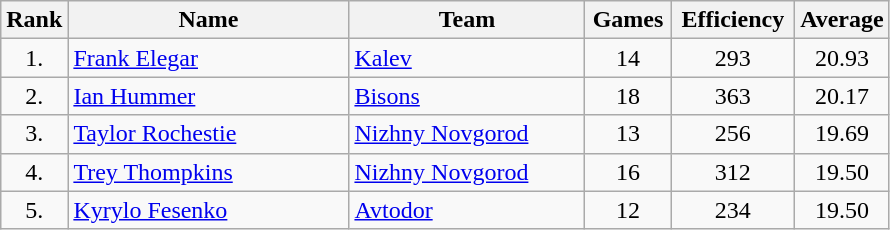<table class="wikitable" style="text-align: center;">
<tr>
<th>Rank</th>
<th width=180>Name</th>
<th width=150>Team</th>
<th width=50>Games</th>
<th width=75>Efficiency</th>
<th width=50>Average</th>
</tr>
<tr>
<td>1.</td>
<td align="left"> <a href='#'>Frank Elegar</a></td>
<td align="left"> <a href='#'>Kalev</a></td>
<td>14</td>
<td>293</td>
<td>20.93</td>
</tr>
<tr>
<td>2.</td>
<td align="left"> <a href='#'>Ian Hummer</a></td>
<td align="left"> <a href='#'>Bisons</a></td>
<td>18</td>
<td>363</td>
<td>20.17</td>
</tr>
<tr>
<td>3.</td>
<td align="left"> <a href='#'>Taylor Rochestie</a></td>
<td align="left"> <a href='#'>Nizhny Novgorod</a></td>
<td>13</td>
<td>256</td>
<td>19.69</td>
</tr>
<tr>
<td>4.</td>
<td align="left"> <a href='#'>Trey Thompkins</a></td>
<td align="left"> <a href='#'>Nizhny Novgorod</a></td>
<td>16</td>
<td>312</td>
<td>19.50</td>
</tr>
<tr>
<td>5.</td>
<td align="left"> <a href='#'>Kyrylo Fesenko</a></td>
<td align="left"> <a href='#'>Avtodor</a></td>
<td>12</td>
<td>234</td>
<td>19.50</td>
</tr>
</table>
